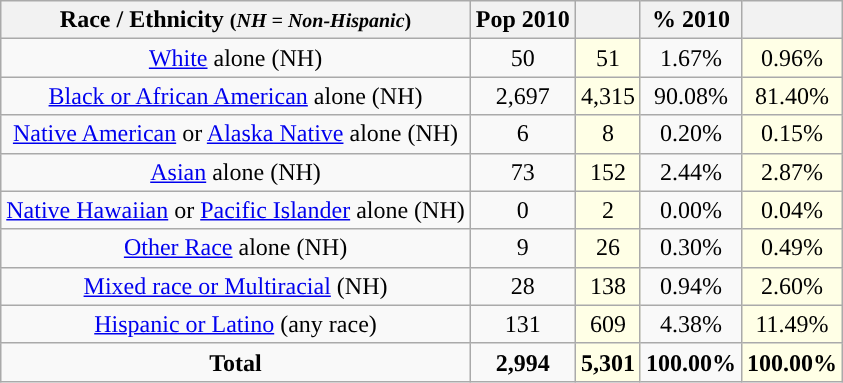<table class="wikitable" style="text-align:center;">
<tr>
<th>Race / Ethnicity <small>(<em>NH = Non-Hispanic</em>)</small></th>
<th>Pop 2010</th>
<th></th>
<th>% 2010</th>
<th></th>
</tr>
<tr>
<td><a href='#'>White</a> alone (NH)</td>
<td>50</td>
<td style='background: #ffffe6;'>51</td>
<td>1.67%</td>
<td style='background: #ffffe6;'>0.96%</td>
</tr>
<tr>
<td><a href='#'>Black or African American</a> alone (NH)</td>
<td>2,697</td>
<td style='background: #ffffe6;'>4,315</td>
<td>90.08%</td>
<td style='background: #ffffe6;'>81.40%</td>
</tr>
<tr>
<td><a href='#'>Native American</a> or <a href='#'>Alaska Native</a> alone (NH)</td>
<td>6</td>
<td style='background: #ffffe6;'>8</td>
<td>0.20%</td>
<td style='background: #ffffe6;'>0.15%</td>
</tr>
<tr>
<td><a href='#'>Asian</a> alone (NH)</td>
<td>73</td>
<td style='background: #ffffe6;'>152</td>
<td>2.44%</td>
<td style='background: #ffffe6;'>2.87%</td>
</tr>
<tr>
<td><a href='#'>Native Hawaiian</a> or <a href='#'>Pacific Islander</a> alone (NH)</td>
<td>0</td>
<td style='background: #ffffe6;'>2</td>
<td>0.00%</td>
<td style='background: #ffffe6;'>0.04%</td>
</tr>
<tr>
<td><a href='#'>Other Race</a> alone (NH)</td>
<td>9</td>
<td style='background: #ffffe6;'>26</td>
<td>0.30%</td>
<td style='background: #ffffe6;'>0.49%</td>
</tr>
<tr>
<td><a href='#'>Mixed race or Multiracial</a> (NH)</td>
<td>28</td>
<td style='background: #ffffe6;'>138</td>
<td>0.94%</td>
<td style='background: #ffffe6;'>2.60%</td>
</tr>
<tr>
<td><a href='#'>Hispanic or Latino</a> (any race)</td>
<td>131</td>
<td style='background: #ffffe6;'>609</td>
<td>4.38%</td>
<td style='background: #ffffe6;'>11.49%</td>
</tr>
<tr>
<td><strong>Total</strong></td>
<td><strong>2,994</strong></td>
<td style='background: #ffffe6;'><strong>5,301</strong></td>
<td><strong>100.00%</strong></td>
<td style='background: #ffffe6;'><strong>100.00%</strong></td>
</tr>
</table>
